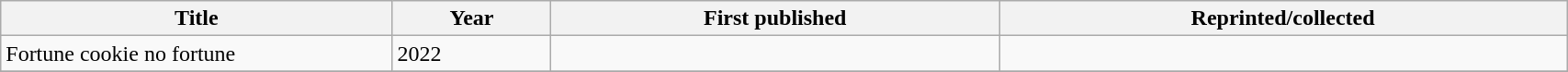<table class='wikitable sortable' width='90%'>
<tr>
<th width=25%>Title</th>
<th>Year</th>
<th>First published</th>
<th>Reprinted/collected</th>
</tr>
<tr>
<td>Fortune cookie no fortune</td>
<td>2022</td>
<td></td>
<td></td>
</tr>
<tr>
</tr>
</table>
